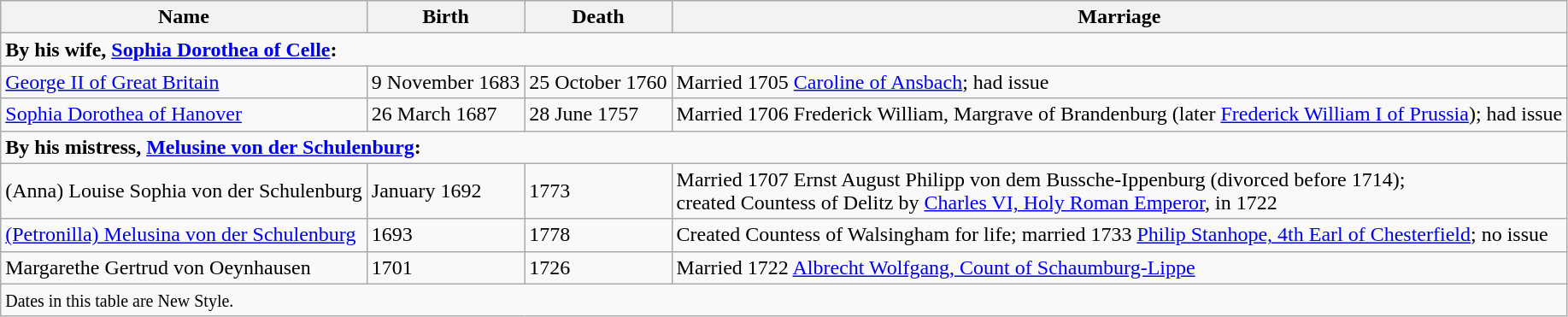<table class="wikitable">
<tr>
<th>Name</th>
<th>Birth</th>
<th>Death</th>
<th>Marriage</th>
</tr>
<tr>
<td colspan=4><strong>By his wife, <a href='#'>Sophia Dorothea of Celle</a>:</strong></td>
</tr>
<tr>
<td><a href='#'>George II of Great Britain</a></td>
<td>9 November 1683</td>
<td>25 October 1760</td>
<td>Married 1705 <a href='#'>Caroline of Ansbach</a>; had issue</td>
</tr>
<tr>
<td><a href='#'>Sophia Dorothea of Hanover</a></td>
<td>26 March 1687</td>
<td>28 June 1757</td>
<td>Married 1706 Frederick William, Margrave of Brandenburg (later <a href='#'>Frederick William I of Prussia</a>); had issue</td>
</tr>
<tr>
<td colspan=4><strong>By his mistress, <a href='#'>Melusine von der Schulenburg</a>:</strong></td>
</tr>
<tr>
<td>(Anna) Louise Sophia von der Schulenburg</td>
<td>January 1692</td>
<td>1773</td>
<td>Married 1707 Ernst August Philipp von dem Bussche-Ippenburg (divorced before 1714);<br>created Countess of Delitz by <a href='#'>Charles VI, Holy Roman Emperor</a>, in 1722</td>
</tr>
<tr>
<td><a href='#'>(Petronilla) Melusina von der Schulenburg</a></td>
<td>1693</td>
<td>1778</td>
<td>Created Countess of Walsingham for life; married 1733 <a href='#'>Philip Stanhope, 4th Earl of Chesterfield</a>; no issue</td>
</tr>
<tr>
<td>Margarethe Gertrud von Oeynhausen</td>
<td>1701</td>
<td>1726</td>
<td>Married 1722 <a href='#'>Albrecht Wolfgang, Count of Schaumburg-Lippe</a></td>
</tr>
<tr>
<td colspan=4><small>Dates in this table are New Style.</small></td>
</tr>
</table>
